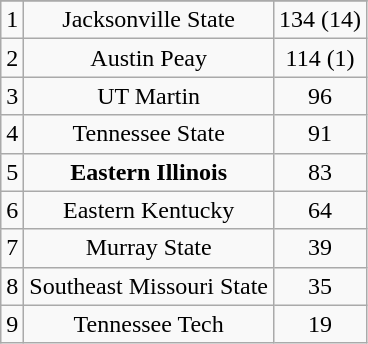<table class="wikitable" style="display: inline-table;">
<tr align="center">
</tr>
<tr align="center">
<td>1</td>
<td>Jacksonville State</td>
<td>134 (14)</td>
</tr>
<tr align="center">
<td>2</td>
<td>Austin Peay</td>
<td>114 (1)</td>
</tr>
<tr align="center">
<td>3</td>
<td>UT Martin</td>
<td>96</td>
</tr>
<tr align="center">
<td>4</td>
<td>Tennessee State</td>
<td>91</td>
</tr>
<tr align="center">
<td>5</td>
<td><strong>Eastern Illinois</strong></td>
<td>83</td>
</tr>
<tr align="center">
<td>6</td>
<td>Eastern Kentucky</td>
<td>64</td>
</tr>
<tr align="center">
<td>7</td>
<td>Murray State</td>
<td>39</td>
</tr>
<tr align="center">
<td>8</td>
<td>Southeast Missouri State</td>
<td>35</td>
</tr>
<tr align="center">
<td>9</td>
<td>Tennessee Tech</td>
<td>19</td>
</tr>
</table>
